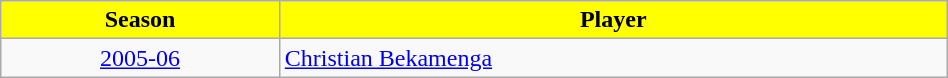<table class="wikitable" style=width:50%>
<tr>
<th style="background:yellow; color:black; text-align:center;">Season</th>
<th style="background:yellow; color:black; text-align:center;">Player</th>
</tr>
<tr>
<td align="center"><a href='#'>2005-06</a></td>
<td> <a href='#'>Christian Bekamenga</a></td>
</tr>
</table>
